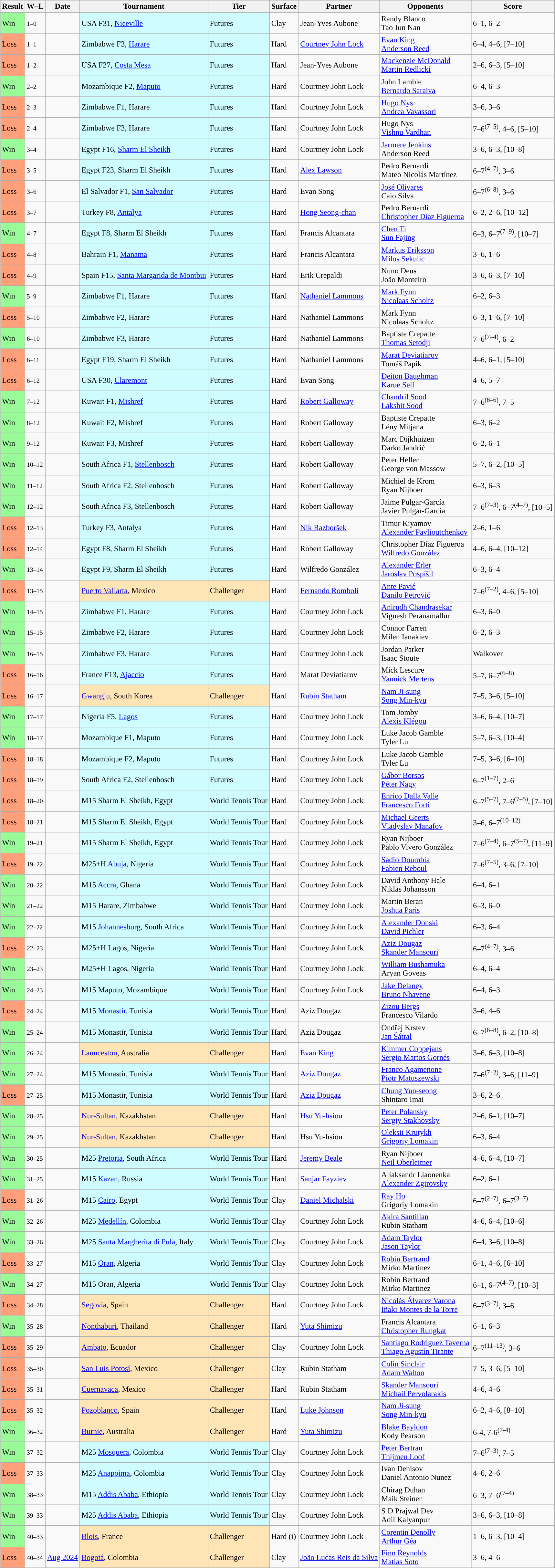<table class="sortable wikitable">
<tr>
<th>Result</th>
<th class="unsortable">W–L</th>
<th>Date</th>
<th>Tournament</th>
<th>Tier</th>
<th>Surface</th>
<th>Partner</th>
<th>Opponents</th>
<th class="unsortable">Score</th>
</tr>
<tr>
<td style="background:#98fb98;">Win</td>
<td><small>1–0</small></td>
<td></td>
<td style="background:#cffcff;">USA F31, <a href='#'>Niceville</a></td>
<td style="background:#cffcff;">Futures</td>
<td>Clay</td>
<td> Jean-Yves Aubone</td>
<td> Randy Blanco<br> Tao Jun Nan</td>
<td>6–1, 6–2</td>
</tr>
<tr>
<td style="background:#ffa07a;">Loss</td>
<td><small>1–1</small></td>
<td></td>
<td style="background:#cffcff;">Zimbabwe F3, <a href='#'>Harare</a></td>
<td style="background:#cffcff;">Futures</td>
<td>Hard</td>
<td> <a href='#'>Courtney John Lock</a></td>
<td> <a href='#'>Evan King</a><br> <a href='#'>Anderson Reed</a></td>
<td>6–4, 4–6, [7–10]</td>
</tr>
<tr>
<td style="background:#ffa07a;">Loss</td>
<td><small>1–2</small></td>
<td></td>
<td style="background:#cffcff;">USA F27, <a href='#'>Costa Mesa</a></td>
<td style="background:#cffcff;">Futures</td>
<td>Hard</td>
<td> Jean-Yves Aubone</td>
<td> <a href='#'>Mackenzie McDonald</a><br> <a href='#'>Martin Redlicki</a></td>
<td>2–6, 6–3, [5–10]</td>
</tr>
<tr>
<td style="background:#98fb98;">Win</td>
<td><small>2–2</small></td>
<td></td>
<td style="background:#cffcff;">Mozambique F2, <a href='#'>Maputo</a></td>
<td style="background:#cffcff;">Futures</td>
<td>Hard</td>
<td> Courtney John Lock</td>
<td> John Lamble<br> <a href='#'>Bernardo Saraiva</a></td>
<td>6–4, 6–3</td>
</tr>
<tr>
<td style="background:#ffa07a;">Loss</td>
<td><small>2–3</small></td>
<td></td>
<td style="background:#cffcff;">Zimbabwe F1, Harare</td>
<td style="background:#cffcff;">Futures</td>
<td>Hard</td>
<td> Courtney John Lock</td>
<td> <a href='#'>Hugo Nys</a><br> <a href='#'>Andrea Vavassori</a></td>
<td>3–6, 3–6</td>
</tr>
<tr>
<td style="background:#ffa07a;">Loss</td>
<td><small>2–4</small></td>
<td></td>
<td style="background:#cffcff;">Zimbabwe F3, Harare</td>
<td style="background:#cffcff;">Futures</td>
<td>Hard</td>
<td> Courtney John Lock</td>
<td> Hugo Nys<br> <a href='#'>Vishnu Vardhan</a></td>
<td>7–6<sup>(7–5)</sup>, 4–6, [5–10]</td>
</tr>
<tr>
<td style="background:#98fb98;">Win</td>
<td><small>3–4</small></td>
<td></td>
<td style="background:#cffcff;">Egypt F16, <a href='#'>Sharm El Sheikh</a></td>
<td style="background:#cffcff;">Futures</td>
<td>Hard</td>
<td> Courtney John Lock</td>
<td> <a href='#'>Jarmere Jenkins</a><br> Anderson Reed</td>
<td>3–6, 6–3, [10–8]</td>
</tr>
<tr>
<td style="background:#ffa07a;">Loss</td>
<td><small>3–5</small></td>
<td></td>
<td style="background:#cffcff;">Egypt F23, Sharm El Sheikh</td>
<td style="background:#cffcff;">Futures</td>
<td>Hard</td>
<td> <a href='#'>Alex Lawson</a></td>
<td> Pedro Bernardi<br> Mateo Nicolás Martínez</td>
<td>6–7<sup>(4–7)</sup>, 3–6</td>
</tr>
<tr>
<td style="background:#ffa07a;">Loss</td>
<td><small>3–6</small></td>
<td></td>
<td style="background:#cffcff;">El Salvador F1, <a href='#'>San Salvador</a></td>
<td style="background:#cffcff;">Futures</td>
<td>Hard</td>
<td> Evan Song</td>
<td> <a href='#'>José Olivares</a><br> Caio Silva</td>
<td>6–7<sup>(6–8)</sup>, 3–6</td>
</tr>
<tr>
<td style="background:#ffa07a;">Loss</td>
<td><small>3–7</small></td>
<td></td>
<td style="background:#cffcff;">Turkey F8, <a href='#'>Antalya</a></td>
<td style="background:#cffcff;">Futures</td>
<td>Hard</td>
<td> <a href='#'>Hong Seong-chan</a></td>
<td> Pedro Bernardi<br> <a href='#'>Christopher Díaz Figueroa</a></td>
<td>6–2, 2–6, [10–12]</td>
</tr>
<tr>
<td style="background:#98fb98;">Win</td>
<td><small>4–7</small></td>
<td></td>
<td style="background:#cffcff;">Egypt F8, Sharm El Sheikh</td>
<td style="background:#cffcff;">Futures</td>
<td>Hard</td>
<td> Francis Alcantara</td>
<td> <a href='#'>Chen Ti</a><br> <a href='#'>Sun Fajing</a></td>
<td>6–3, 6–7<sup>(7–9)</sup>, [10–7]</td>
</tr>
<tr>
<td style="background:#ffa07a;">Loss</td>
<td><small>4–8</small></td>
<td></td>
<td style="background:#cffcff;">Bahrain F1, <a href='#'>Manama</a></td>
<td style="background:#cffcff;">Futures</td>
<td>Hard</td>
<td> Francis Alcantara</td>
<td> <a href='#'>Markus Eriksson</a><br> <a href='#'>Milos Sekulic</a></td>
<td>3–6, 1–6</td>
</tr>
<tr>
<td style="background:#ffa07a;">Loss</td>
<td><small>4–9</small></td>
<td></td>
<td style="background:#cffcff;">Spain F15, <a href='#'>Santa Margarida de Montbui</a></td>
<td style="background:#cffcff;">Futures</td>
<td>Hard</td>
<td> Erik Crepaldi</td>
<td> Nuno Deus<br> João Monteiro</td>
<td>3–6, 6–3, [7–10]</td>
</tr>
<tr>
<td style="background:#98fb98;">Win</td>
<td><small>5–9</small></td>
<td></td>
<td style="background:#cffcff;">Zimbabwe F1, Harare</td>
<td style="background:#cffcff;">Futures</td>
<td>Hard</td>
<td> <a href='#'>Nathaniel Lammons</a></td>
<td> <a href='#'>Mark Fynn</a><br> <a href='#'>Nicolaas Scholtz</a></td>
<td>6–2, 6–3</td>
</tr>
<tr>
<td style="background:#ffa07a;">Loss</td>
<td><small>5–10</small></td>
<td></td>
<td style="background:#cffcff;">Zimbabwe F2, Harare</td>
<td style="background:#cffcff;">Futures</td>
<td>Hard</td>
<td> Nathaniel Lammons</td>
<td> Mark Fynn<br> Nicolaas Scholtz</td>
<td>6–3, 1–6, [7–10]</td>
</tr>
<tr>
<td style="background:#98fb98;">Win</td>
<td><small>6–10</small></td>
<td></td>
<td style="background:#cffcff;">Zimbabwe F3, Harare</td>
<td style="background:#cffcff;">Futures</td>
<td>Hard</td>
<td> Nathaniel Lammons</td>
<td> Baptiste Crepatte<br> <a href='#'>Thomas Setodji</a></td>
<td>7–6<sup>(7–4)</sup>, 6–2</td>
</tr>
<tr>
<td style="background:#ffa07a;">Loss</td>
<td><small>6–11</small></td>
<td></td>
<td style="background:#cffcff;">Egypt F19, Sharm El Sheikh</td>
<td style="background:#cffcff;">Futures</td>
<td>Hard</td>
<td> Nathaniel Lammons</td>
<td> <a href='#'>Marat Deviatiarov</a><br> Tomáš Papik</td>
<td>4–6, 6–1, [5–10]</td>
</tr>
<tr>
<td style="background:#ffa07a;">Loss</td>
<td><small>6–12</small></td>
<td></td>
<td style="background:#cffcff;">USA F30, <a href='#'>Claremont</a></td>
<td style="background:#cffcff;">Futures</td>
<td>Hard</td>
<td> Evan Song</td>
<td> <a href='#'>Deiton Baughman</a><br> <a href='#'>Karue Sell</a></td>
<td>4–6, 5–7</td>
</tr>
<tr>
<td style="background:#98fb98;">Win</td>
<td><small>7–12</small></td>
<td></td>
<td style="background:#cffcff;">Kuwait F1, <a href='#'>Mishref</a></td>
<td style="background:#cffcff;">Futures</td>
<td>Hard</td>
<td> <a href='#'>Robert Galloway</a></td>
<td> <a href='#'>Chandril Sood</a><br> <a href='#'>Lakshit Sood</a></td>
<td>7–6<sup>(8–6)</sup>, 7–5</td>
</tr>
<tr>
<td style="background:#98fb98;">Win</td>
<td><small>8–12</small></td>
<td></td>
<td style="background:#cffcff;">Kuwait F2, Mishref</td>
<td style="background:#cffcff;">Futures</td>
<td>Hard</td>
<td> Robert Galloway</td>
<td> Baptiste Crepatte<br> Lény Mitjana</td>
<td>6–3, 6–2</td>
</tr>
<tr>
<td style="background:#98fb98;">Win</td>
<td><small>9–12</small></td>
<td></td>
<td style="background:#cffcff;">Kuwait F3, Mishref</td>
<td style="background:#cffcff;">Futures</td>
<td>Hard</td>
<td> Robert Galloway</td>
<td> Marc Dijkhuizen<br> Darko Jandrić</td>
<td>6–2, 6–1</td>
</tr>
<tr>
<td style="background:#98fb98;">Win</td>
<td><small>10–12</small></td>
<td></td>
<td style="background:#cffcff;">South Africa F1, <a href='#'>Stellenbosch</a></td>
<td style="background:#cffcff;">Futures</td>
<td>Hard</td>
<td> Robert Galloway</td>
<td> Peter Heller<br> George von Massow</td>
<td>5–7, 6–2, [10–5]</td>
</tr>
<tr>
<td style="background:#98fb98;">Win</td>
<td><small>11–12</small></td>
<td></td>
<td style="background:#cffcff;">South Africa F2, Stellenbosch</td>
<td style="background:#cffcff;">Futures</td>
<td>Hard</td>
<td> Robert Galloway</td>
<td> Michiel de Krom<br> Ryan Nijboer</td>
<td>6–3, 6–3</td>
</tr>
<tr>
<td style="background:#98fb98;">Win</td>
<td><small>12–12</small></td>
<td></td>
<td style="background:#cffcff;">South Africa F3, Stellenbosch</td>
<td style="background:#cffcff;">Futures</td>
<td>Hard</td>
<td> Robert Galloway</td>
<td> Jaime Pulgar-García<br> Javier Pulgar-García</td>
<td>7–6<sup>(7–3)</sup>, 6–7<sup>(4–7)</sup>, [10–5]</td>
</tr>
<tr>
<td style="background:#ffa07a;">Loss</td>
<td><small>12–13</small></td>
<td></td>
<td style="background:#cffcff;">Turkey F3, Antalya</td>
<td style="background:#cffcff;">Futures</td>
<td>Hard</td>
<td> <a href='#'>Nik Razboršek</a></td>
<td> Timur Kiyamov<br> <a href='#'>Alexander Pavlioutchenkov</a></td>
<td>2–6, 1–6</td>
</tr>
<tr>
<td style="background:#ffa07a;">Loss</td>
<td><small>12–14</small></td>
<td></td>
<td style="background:#cffcff;">Egypt F8, Sharm El Sheikh</td>
<td style="background:#cffcff;">Futures</td>
<td>Hard</td>
<td> Robert Galloway</td>
<td> Christopher Díaz Figueroa<br> <a href='#'>Wilfredo González</a></td>
<td>4–6, 6–4, [10–12]</td>
</tr>
<tr>
<td style="background:#98fb98;">Win</td>
<td><small>13–14</small></td>
<td></td>
<td style="background:#cffcff;">Egypt F9, Sharm El Sheikh</td>
<td style="background:#cffcff;">Futures</td>
<td>Hard</td>
<td> Wilfredo González</td>
<td> <a href='#'>Alexander Erler</a><br> <a href='#'>Jaroslav Pospíšil</a></td>
<td>6–3, 6–4</td>
</tr>
<tr>
<td style="background:#ffa07a;">Loss</td>
<td><small>13–15</small></td>
<td><a href='#'></a></td>
<td style="background:moccasin;"><a href='#'>Puerto Vallarta</a>, Mexico</td>
<td style="background:moccasin;">Challenger</td>
<td>Hard</td>
<td> <a href='#'>Fernando Romboli</a></td>
<td> <a href='#'>Ante Pavić</a><br> <a href='#'>Danilo Petrović</a></td>
<td>7–6<sup>(7–2)</sup>, 4–6, [5–10]</td>
</tr>
<tr>
<td style="background:#98fb98;">Win</td>
<td><small>14–15</small></td>
<td></td>
<td style="background:#cffcff;">Zimbabwe F1, Harare</td>
<td style="background:#cffcff;">Futures</td>
<td>Hard</td>
<td> Courtney John Lock</td>
<td> <a href='#'>Anirudh Chandrasekar</a><br> Vignesh Peranamallur</td>
<td>6–3, 6–0</td>
</tr>
<tr>
<td style="background:#98fb98;">Win</td>
<td><small>15–15</small></td>
<td></td>
<td style="background:#cffcff;">Zimbabwe F2, Harare</td>
<td style="background:#cffcff;">Futures</td>
<td>Hard</td>
<td> Courtney John Lock</td>
<td> Connor Farren<br> Milen Ianakiev</td>
<td>6–2, 6–3</td>
</tr>
<tr>
<td style="background:#98fb98;">Win</td>
<td><small>16–15</small></td>
<td></td>
<td style="background:#cffcff;">Zimbabwe F3, Harare</td>
<td style="background:#cffcff;">Futures</td>
<td>Hard</td>
<td> Courtney John Lock</td>
<td> Jordan Parker<br> Isaac Stoute</td>
<td>Walkover</td>
</tr>
<tr>
<td style="background:#ffa07a;">Loss</td>
<td><small>16–16</small></td>
<td></td>
<td style="background:#cffcff;">France F13, <a href='#'>Ajaccio</a></td>
<td style="background:#cffcff;">Futures</td>
<td>Hard</td>
<td> Marat Deviatiarov</td>
<td> Mick Lescure<br> <a href='#'>Yannick Mertens</a></td>
<td>5–7, 6–7<sup>(6–8)</sup></td>
</tr>
<tr>
<td style="background:#ffa07a;">Loss</td>
<td><small>16–17</small></td>
<td><a href='#'></a></td>
<td style="background:moccasin;"><a href='#'>Gwangju</a>, South Korea</td>
<td style="background:moccasin;">Challenger</td>
<td>Hard</td>
<td> <a href='#'>Rubin Statham</a></td>
<td> <a href='#'>Nam Ji-sung</a><br> <a href='#'>Song Min-kyu</a></td>
<td>7–5, 3–6, [5–10]</td>
</tr>
<tr>
<td style="background:#98fb98;">Win</td>
<td><small>17–17</small></td>
<td></td>
<td style="background:#cffcff;">Nigeria F5, <a href='#'>Lagos</a></td>
<td style="background:#cffcff;">Futures</td>
<td>Hard</td>
<td> Courtney John Lock</td>
<td> Tom Jomby<br> <a href='#'>Alexis Klégou</a></td>
<td>3–6, 6–4, [10–7]</td>
</tr>
<tr>
<td style="background:#98fb98;">Win</td>
<td><small>18–17</small></td>
<td></td>
<td style="background:#cffcff;">Mozambique F1, Maputo</td>
<td style="background:#cffcff;">Futures</td>
<td>Hard</td>
<td> Courtney John Lock</td>
<td> Luke Jacob Gamble<br> Tyler Lu</td>
<td>5–7, 6–3, [10–4]</td>
</tr>
<tr>
<td style="background:#ffa07a;">Loss</td>
<td><small>18–18</small></td>
<td></td>
<td style="background:#cffcff;">Mozambique F2, Maputo</td>
<td style="background:#cffcff;">Futures</td>
<td>Hard</td>
<td> Courtney John Lock</td>
<td> Luke Jacob Gamble<br> Tyler Lu</td>
<td>7–5, 3–6, [6–10]</td>
</tr>
<tr>
<td style="background:#ffa07a;">Loss</td>
<td><small>18–19</small></td>
<td></td>
<td style="background:#cffcff;">South Africa F2, Stellenbosch</td>
<td style="background:#cffcff;">Futures</td>
<td>Hard</td>
<td> Courtney John Lock</td>
<td> <a href='#'>Gábor Borsos</a><br> <a href='#'>Péter Nagy</a></td>
<td>6–7<sup>(1–7)</sup>, 2–6</td>
</tr>
<tr>
<td style="background:#ffa07a;">Loss</td>
<td><small>18–20</small></td>
<td></td>
<td style="background:#cffcff;">M15 Sharm El Sheikh, Egypt</td>
<td style="background:#cffcff;">World Tennis Tour</td>
<td>Hard</td>
<td> Courtney John Lock</td>
<td> <a href='#'>Enrico Dalla Valle</a><br> <a href='#'>Francesco Forti</a></td>
<td>6–7<sup>(5–7)</sup>, 7–6<sup>(7–5)</sup>, [7–10]</td>
</tr>
<tr>
<td style="background:#ffa07a;">Loss</td>
<td><small>18–21</small></td>
<td></td>
<td style="background:#cffcff;">M15 Sharm El Sheikh, Egypt</td>
<td style="background:#cffcff;">World Tennis Tour</td>
<td>Hard</td>
<td> Courtney John Lock</td>
<td> <a href='#'>Michael Geerts</a><br> <a href='#'>Vladyslav Manafov</a></td>
<td>3–6, 6–7<sup>(10–12)</sup></td>
</tr>
<tr>
<td style="background:#98fb98;">Win</td>
<td><small>19–21</small></td>
<td></td>
<td style="background:#cffcff;">M15 Sharm El Sheikh, Egypt</td>
<td style="background:#cffcff;">World Tennis Tour</td>
<td>Hard</td>
<td> Courtney John Lock</td>
<td> Ryan Nijboer<br> Pablo Vivero González</td>
<td>7–6<sup>(7–4)</sup>, 6–7<sup>(5–7)</sup>, [11–9]</td>
</tr>
<tr>
<td style="background:#ffa07a;">Loss</td>
<td><small>19–22</small></td>
<td></td>
<td style="background:#cffcff;">M25+H <a href='#'>Abuja</a>, Nigeria</td>
<td style="background:#cffcff;">World Tennis Tour</td>
<td>Hard</td>
<td> Courtney John Lock</td>
<td> <a href='#'>Sadio Doumbia</a><br> <a href='#'>Fabien Reboul</a></td>
<td>7–6<sup>(7–5)</sup>, 3–6, [7–10]</td>
</tr>
<tr>
<td style="background:#98fb98;">Win</td>
<td><small>20–22</small></td>
<td></td>
<td style="background:#cffcff;">M15 <a href='#'>Accra</a>, Ghana</td>
<td style="background:#cffcff;">World Tennis Tour</td>
<td>Hard</td>
<td> Courtney John Lock</td>
<td> David Anthony Hale<br> Niklas Johansson</td>
<td>6–4, 6–1</td>
</tr>
<tr>
<td style="background:#98fb98;">Win</td>
<td><small>21–22</small></td>
<td></td>
<td style="background:#cffcff;">M15 Harare, Zimbabwe</td>
<td style="background:#cffcff;">World Tennis Tour</td>
<td>Hard</td>
<td> Courtney John Lock</td>
<td> Martin Beran<br> <a href='#'>Joshua Paris</a></td>
<td>6–3, 6–0</td>
</tr>
<tr>
<td style="background:#98fb98;">Win</td>
<td><small>22–22</small></td>
<td></td>
<td style="background:#cffcff;">M15 <a href='#'>Johannesburg</a>, South Africa</td>
<td style="background:#cffcff;">World Tennis Tour</td>
<td>Hard</td>
<td> Courtney John Lock</td>
<td> <a href='#'>Alexander Donski</a><br> <a href='#'>David Pichler</a></td>
<td>6–3, 6–4</td>
</tr>
<tr>
<td style="background:#ffa07a;">Loss</td>
<td><small>22–23</small></td>
<td></td>
<td style="background:#cffcff;">M25+H Lagos, Nigeria</td>
<td style="background:#cffcff;">World Tennis Tour</td>
<td>Hard</td>
<td> Courtney John Lock</td>
<td> <a href='#'>Aziz Dougaz</a><br> <a href='#'>Skander Mansouri</a></td>
<td>6–7<sup>(4–7)</sup>, 3–6</td>
</tr>
<tr>
<td style="background:#98fb98;">Win</td>
<td><small>23–23</small></td>
<td></td>
<td style="background:#cffcff;">M25+H Lagos, Nigeria</td>
<td style="background:#cffcff;">World Tennis Tour</td>
<td>Hard</td>
<td> Courtney John Lock</td>
<td> <a href='#'>William Bushamuka</a><br> Aryan Goveas</td>
<td>6–4, 6–4</td>
</tr>
<tr>
<td style="background:#98fb98;">Win</td>
<td><small>24–23</small></td>
<td></td>
<td style="background:#cffcff;">M15 Maputo, Mozambique</td>
<td style="background:#cffcff;">World Tennis Tour</td>
<td>Hard</td>
<td> Courtney John Lock</td>
<td> <a href='#'>Jake Delaney</a><br> <a href='#'>Bruno Nhavene</a></td>
<td>6–4, 6–3</td>
</tr>
<tr>
<td style="background:#ffa07a;">Loss</td>
<td><small>24–24</small></td>
<td></td>
<td style="background:#cffcff;">M15 <a href='#'>Monastir</a>, Tunisia</td>
<td style="background:#cffcff;">World Tennis Tour</td>
<td>Hard</td>
<td> Aziz Dougaz</td>
<td> <a href='#'>Zizou Bergs</a><br> Francesco Vilardo</td>
<td>3–6, 4–6</td>
</tr>
<tr>
<td style="background:#98fb98;">Win</td>
<td><small>25–24</small></td>
<td></td>
<td style="background:#cffcff;">M15 Monastir, Tunisia</td>
<td style="background:#cffcff;">World Tennis Tour</td>
<td>Hard</td>
<td> Aziz Dougaz</td>
<td> Ondřej Krstev<br> <a href='#'>Jan Šátral</a></td>
<td>6–7<sup>(6–8)</sup>, 6–2, [10–8]</td>
</tr>
<tr>
<td style="background:#98fb98;">Win</td>
<td><small>26–24</small></td>
<td><a href='#'></a></td>
<td style="background:moccasin;"><a href='#'>Launceston</a>, Australia</td>
<td style="background:moccasin;">Challenger</td>
<td>Hard</td>
<td> <a href='#'>Evan King</a></td>
<td> <a href='#'>Kimmer Coppejans</a><br> <a href='#'>Sergio Martos Gornés</a></td>
<td>3–6, 6–3, [10–8]</td>
</tr>
<tr>
<td style="background:#98fb98;">Win</td>
<td><small>27–24</small></td>
<td></td>
<td style="background:#cffcff;">M15 Monastir, Tunisia</td>
<td style="background:#cffcff;">World Tennis Tour</td>
<td>Hard</td>
<td> <a href='#'>Aziz Dougaz</a></td>
<td> <a href='#'>Franco Agamenone</a><br> <a href='#'>Piotr Matuszewski</a></td>
<td>7–6<sup>(7–2)</sup>, 3–6, [11–9]</td>
</tr>
<tr>
<td style="background:#ffa07a;">Loss</td>
<td><small>27–25</small></td>
<td></td>
<td style="background:#cffcff;">M15 Monastir, Tunisia</td>
<td style="background:#cffcff;">World Tennis Tour</td>
<td>Hard</td>
<td> <a href='#'>Aziz Dougaz</a></td>
<td> <a href='#'>Chung Yun-seong</a><br> Shintaro Imai</td>
<td>3–6, 2–6</td>
</tr>
<tr>
<td style="background:#98fb98;">Win</td>
<td><small>28–25</small></td>
<td><a href='#'></a></td>
<td style="background:moccasin;"><a href='#'>Nur-Sultan</a>, Kazakhstan</td>
<td style="background:moccasin;">Challenger</td>
<td>Hard</td>
<td> <a href='#'>Hsu Yu-hsiou</a></td>
<td> <a href='#'>Peter Polansky</a><br> <a href='#'>Sergiy Stakhovsky</a></td>
<td>2–6, 6–1, [10–7]</td>
</tr>
<tr>
<td style="background:#98fb98;">Win</td>
<td><small>29–25</small></td>
<td><a href='#'></a></td>
<td style="background:moccasin;"><a href='#'>Nur-Sultan</a>, Kazakhstan</td>
<td style="background:moccasin;">Challenger</td>
<td>Hard</td>
<td> Hsu Yu-hsiou</td>
<td> <a href='#'>Oleksii Krutykh</a><br> <a href='#'>Grigoriy Lomakin</a></td>
<td>6–3, 6–4</td>
</tr>
<tr>
<td style="background:#98fb98;">Win</td>
<td><small>30–25</small></td>
<td></td>
<td style="background:#cffcff;">M25 <a href='#'>Pretoria</a>, South Africa</td>
<td style="background:#cffcff;">World Tennis Tour</td>
<td>Hard</td>
<td> <a href='#'>Jeremy Beale</a></td>
<td> Ryan Nijboer<br> <a href='#'>Neil Oberleitner</a></td>
<td>4–6, 6–4, [10–7]</td>
</tr>
<tr>
<td style="background:#98fb98;">Win</td>
<td><small>31–25</small></td>
<td></td>
<td style="background:#cffcff;">M15 <a href='#'>Kazan</a>, Russia</td>
<td style="background:#cffcff;">World Tennis Tour</td>
<td>Hard</td>
<td> <a href='#'>Sanjar Fayziev</a></td>
<td> Aliaksandr Liaonenka<br> <a href='#'>Alexander Zgirovsky</a></td>
<td>6–2, 6–1</td>
</tr>
<tr>
<td style="background:#ffa07a;">Loss</td>
<td><small>31–26</small></td>
<td></td>
<td style="background:#cffcff;">M15 <a href='#'>Cairo</a>, Egypt</td>
<td style="background:#cffcff;">World Tennis Tour</td>
<td>Clay</td>
<td> <a href='#'>Daniel Michalski</a></td>
<td> <a href='#'>Ray Ho</a><br> Grigoriy Lomakin</td>
<td>6–7<sup>(2–7)</sup>, 6–7<sup>(3–7)</sup></td>
</tr>
<tr>
<td style="background:#98fb98;">Win</td>
<td><small>32–26</small></td>
<td></td>
<td style="background:#cffcff;">M25 <a href='#'>Medellín</a>, Colombia</td>
<td style="background:#cffcff;">World Tennis Tour</td>
<td>Clay</td>
<td> Courtney John Lock</td>
<td> <a href='#'>Akira Santillan</a><br> Rubin Statham</td>
<td>4–6, 6–4, [10–6]</td>
</tr>
<tr>
<td style="background:#98fb98;">Win</td>
<td><small>33–26</small></td>
<td></td>
<td style="background:#cffcff;">M25 <a href='#'>Santa Margherita di Pula</a>, Italy</td>
<td style="background:#cffcff;">World Tennis Tour</td>
<td>Clay</td>
<td> Courtney John Lock</td>
<td> <a href='#'>Adam Taylor</a><br> <a href='#'>Jason Taylor</a></td>
<td>6–4, 3–6, [10–8]</td>
</tr>
<tr>
<td style="background:#ffa07a;">Loss</td>
<td><small>33–27</small></td>
<td></td>
<td style="background:#cffcff;">M15 <a href='#'>Oran</a>, Algeria</td>
<td style="background:#cffcff;">World Tennis Tour</td>
<td>Clay</td>
<td> Courtney John Lock</td>
<td> <a href='#'>Robin Bertrand</a><br> Mirko Martinez</td>
<td>6–1, 4–6, [6–10]</td>
</tr>
<tr>
<td style="background:#98fb98;">Win</td>
<td><small>34–27</small></td>
<td></td>
<td style="background:#cffcff;">M15 Oran, Algeria</td>
<td style="background:#cffcff;">World Tennis Tour</td>
<td>Clay</td>
<td> Courtney John Lock</td>
<td> Robin Bertrand<br> Mirko Martinez</td>
<td>6–1, 6–7<sup>(4–7)</sup>, [10–3]</td>
</tr>
<tr>
<td style="background:#ffa07a;">Loss</td>
<td><small>34–28</small></td>
<td><a href='#'></a></td>
<td style="background:moccasin;"><a href='#'>Segovia</a>, Spain</td>
<td style="background:moccasin;">Challenger</td>
<td>Hard</td>
<td> Courtney John Lock</td>
<td> <a href='#'>Nicolás Álvarez Varona</a><br> <a href='#'>Iñaki Montes de la Torre</a></td>
<td>6–7<sup>(3–7)</sup>, 3–6</td>
</tr>
<tr>
<td style="background:#98fb98;">Win</td>
<td><small>35–28</small></td>
<td><a href='#'></a></td>
<td style="background:moccasin;"><a href='#'>Nonthaburi</a>, Thailand</td>
<td style="background:moccasin;">Challenger</td>
<td>Hard</td>
<td> <a href='#'>Yuta Shimizu</a></td>
<td> Francis Alcantara<br> <a href='#'>Christopher Rungkat</a></td>
<td>6–1, 6–3</td>
</tr>
<tr>
<td style="background:#ffa07a;">Loss</td>
<td><small>35–29</small></td>
<td><a href='#'></a></td>
<td style="background:moccasin;"><a href='#'>Ambato</a>, Ecuador</td>
<td style="background:moccasin;">Challenger</td>
<td>Clay</td>
<td> Courtney John Lock</td>
<td> <a href='#'>Santiago Rodríguez Taverna</a><br> <a href='#'>Thiago Agustín Tirante</a></td>
<td>6–7<sup>(11–13)</sup>, 3–6</td>
</tr>
<tr>
<td style="background:#ffa07a;">Loss</td>
<td><small>35–30</small></td>
<td><a href='#'></a></td>
<td style="background:moccasin;"><a href='#'>San Luis Potosí</a>, Mexico</td>
<td style="background:moccasin">Challenger</td>
<td>Clay</td>
<td> Rubin Statham</td>
<td> <a href='#'>Colin Sinclair</a><br> <a href='#'>Adam Walton</a></td>
<td>7–5, 3–6, [5–10]</td>
</tr>
<tr>
<td bgcolor=FFA07A>Loss</td>
<td><small>35–31</small></td>
<td><a href='#'></a></td>
<td style="background:moccasin;"><a href='#'>Cuernavaca</a>, Mexico</td>
<td style="background:moccasin">Challenger</td>
<td>Hard</td>
<td> Rubin Statham</td>
<td> <a href='#'>Skander Mansouri</a><br> <a href='#'>Michail Pervolarakis</a></td>
<td>4–6, 4–6</td>
</tr>
<tr>
<td bgcolor=FFA07A>Loss</td>
<td><small>35–32</small></td>
<td><a href='#'></a></td>
<td style="background:moccasin;"><a href='#'>Pozoblanco</a>, Spain</td>
<td style="background:moccasin;">Challenger</td>
<td>Hard</td>
<td> <a href='#'>Luke Johnson</a></td>
<td> <a href='#'>Nam Ji-sung</a><br> <a href='#'>Song Min-kyu</a></td>
<td>6–2, 4–6, [8–10]</td>
</tr>
<tr>
<td style="background:#98fb98;">Win</td>
<td><small>36–32</small></td>
<td><a href='#'></a></td>
<td style="background:moccasin;"><a href='#'>Burnie</a>, Australia</td>
<td style="background:moccasin;">Challenger</td>
<td>Hard</td>
<td> <a href='#'>Yuta Shimizu</a></td>
<td> <a href='#'>Blake Bayldon</a><br> Kody Pearson</td>
<td>6-4, 7-6<sup>(7-4)</sup></td>
</tr>
<tr>
<td style="background:#98fb98;">Win</td>
<td><small>37–32</small></td>
<td></td>
<td style="background:#cffcff;">M25 <a href='#'>Mosquera</a>, Colombia</td>
<td style="background:#cffcff;">World Tennis Tour</td>
<td>Clay</td>
<td> Courtney John Lock</td>
<td> <a href='#'>Peter Bertran</a> <br> <a href='#'>Thijmen Loof</a></td>
<td>7–6<sup>(7–3)</sup>, 7–5</td>
</tr>
<tr>
<td style="background:#ffa07a;">Loss</td>
<td><small>37–33</small></td>
<td></td>
<td style="background:#cffcff;">M25 <a href='#'>Anapoima</a>, Colombia</td>
<td style="background:#cffcff;">World Tennis Tour</td>
<td>Clay</td>
<td> Courtney John Lock</td>
<td> Ivan Denisov <br> Daniel Antonio Nunez</td>
<td>4–6, 2–6</td>
</tr>
<tr>
<td style="background:#98FB98;">Win</td>
<td><small>38–33</small></td>
<td></td>
<td style="background:#cffcff;">M15 <a href='#'>Addis Ababa</a>, Ethiopia</td>
<td style="background:#cffcff;">World Tennis Tour</td>
<td>Clay</td>
<td> Courtney John Lock</td>
<td> Chirag Duhan <br> Maik Steiner</td>
<td>6–3, 7–6<sup>(7–4)</sup></td>
</tr>
<tr>
<td style="background:#98FB98;">Win</td>
<td><small>39–33</small></td>
<td></td>
<td style="background:#cffcff;">M25 <a href='#'>Addis Ababa</a>, Ethiopia</td>
<td style="background:#cffcff;">World Tennis Tour</td>
<td>Clay</td>
<td> Courtney John Lock</td>
<td> S D Prajwal Dev <br> Adil Kalyanpur</td>
<td>3–6, 6–3, [10–8]</td>
</tr>
<tr>
<td style="background:#98fb98;">Win</td>
<td><small>40–33</small></td>
<td></td>
<td style="background:moccasin;"><a href='#'>Blois</a>, France</td>
<td style="background:moccasin;">Challenger</td>
<td>Hard (i)</td>
<td> Courtney John Lock</td>
<td> <a href='#'>Corentin Denolly</a><br> <a href='#'>Arthur Géa</a></td>
<td>1–6, 6–3, [10–4]</td>
</tr>
<tr>
<td style="background:#ffa07a;">Loss</td>
<td><small>40–34</small></td>
<td><a href='#'>Aug 2024</a></td>
<td style="background:moccasin"><a href='#'>Bogotá</a>, Colombia</td>
<td style="background:moccasin">Challenger</td>
<td>Clay</td>
<td> <a href='#'>João Lucas Reis da Silva</a></td>
<td> <a href='#'>Finn Reynolds</a> <br>  <a href='#'>Matías Soto</a></td>
<td>3–6, 4–6</td>
</tr>
</table>
